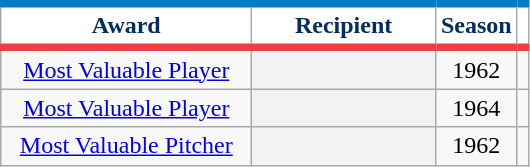<table class="wikitable sortable plainrowheaders" style="text-align:center">
<tr>
<th scope="col" style="background-color:#ffffff; border-top:#007dc3 5px solid; border-bottom:#ef3e42 5px solid; color:#002d62" width="160px">Award</th>
<th scope="col" style="background-color:#ffffff; border-top:#007dc3 5px solid; border-bottom:#ef3e42 5px solid; color:#002d62" width="115px">Recipient</th>
<th scope="col" style="background-color:#ffffff; border-top:#007dc3 5px solid; border-bottom:#ef3e42 5px solid; color:#002d62">Season</th>
<th class="unsortable" scope="col" style="background-color:#ffffff; border-top:#007dc3 5px solid; border-bottom:#ef3e42 5px solid; color:#002d62"></th>
</tr>
<tr>
<td><a href='#'>Most Valuable Player</a></td>
<th scope="row" style="text-align:center"></th>
<td>1962</td>
<td></td>
</tr>
<tr>
<td><a href='#'>Most Valuable Player</a></td>
<th scope="row" style="text-align:center"></th>
<td>1964</td>
<td></td>
</tr>
<tr>
<td><a href='#'>Most Valuable Pitcher</a></td>
<th scope="row" style="text-align:center"></th>
<td>1962</td>
<td></td>
</tr>
</table>
